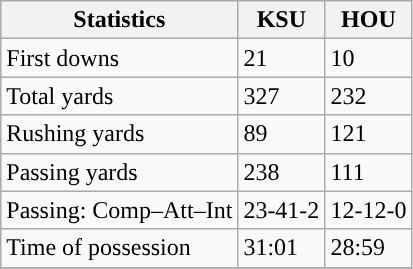<table class="wikitable" style="float: left;">
<tr>
<th>Statistics</th>
<th>KSU</th>
<th>HOU</th>
</tr>
<tr>
<td>First downs</td>
<td>21</td>
<td>10</td>
</tr>
<tr>
<td>Total yards</td>
<td>327</td>
<td>232</td>
</tr>
<tr>
<td>Rushing yards</td>
<td>89</td>
<td>121</td>
</tr>
<tr>
<td>Passing yards</td>
<td>238</td>
<td>111</td>
</tr>
<tr>
<td>Passing: Comp–Att–Int</td>
<td>23-41-2</td>
<td>12-12-0</td>
</tr>
<tr>
<td>Time of possession</td>
<td>31:01</td>
<td>28:59</td>
</tr>
<tr>
</tr>
</table>
